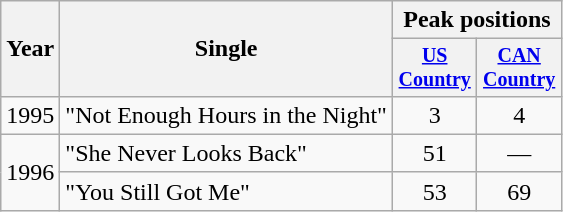<table class="wikitable" style="text-align:center;">
<tr>
<th rowspan="2">Year</th>
<th rowspan="2">Single</th>
<th colspan="2">Peak positions</th>
</tr>
<tr style="font-size:smaller;">
<th width="50"><a href='#'>US Country</a></th>
<th width="50"><a href='#'>CAN Country</a></th>
</tr>
<tr>
<td>1995</td>
<td align="left">"Not Enough Hours in the Night"</td>
<td>3</td>
<td>4</td>
</tr>
<tr>
<td rowspan="2">1996</td>
<td align="left">"She Never Looks Back"</td>
<td>51</td>
<td>—</td>
</tr>
<tr>
<td align="left">"You Still Got Me"</td>
<td>53</td>
<td>69</td>
</tr>
</table>
